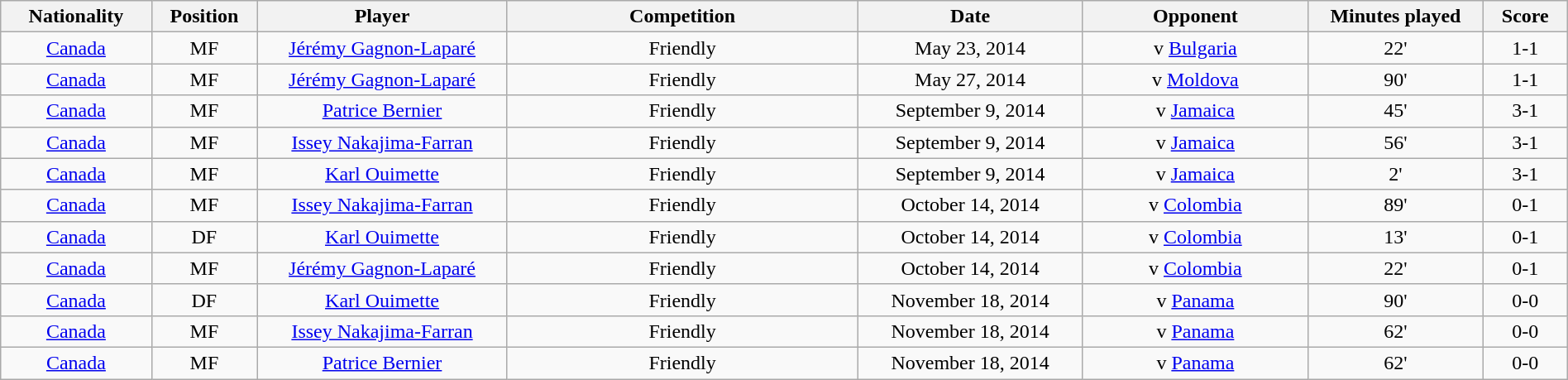<table class="wikitable" style="width:100%;">
<tr>
<th width=5%>Nationality</th>
<th width=3%>Position</th>
<th width=10%>Player</th>
<th width=14%>Competition</th>
<th width=9%>Date</th>
<th width=9%>Opponent</th>
<th width=7%>Minutes played</th>
<th width=3%>Score</th>
</tr>
<tr>
<td align=center> <a href='#'>Canada</a></td>
<td align=center>MF</td>
<td align=center><a href='#'>Jérémy Gagnon-Laparé</a></td>
<td align=center>Friendly</td>
<td align=center>May 23, 2014</td>
<td align=center>v <a href='#'>Bulgaria</a></td>
<td align=center>22'</td>
<td align=center>1-1</td>
</tr>
<tr>
<td align=center> <a href='#'>Canada</a></td>
<td align=center>MF</td>
<td align=center><a href='#'>Jérémy Gagnon-Laparé</a></td>
<td align=center>Friendly</td>
<td align=center>May 27, 2014</td>
<td align=center>v <a href='#'>Moldova</a></td>
<td align=center>90'</td>
<td align=center>1-1</td>
</tr>
<tr>
<td align=center> <a href='#'>Canada</a></td>
<td align=center>MF</td>
<td align=center><a href='#'>Patrice Bernier</a></td>
<td align=center>Friendly</td>
<td align=center>September 9, 2014</td>
<td align=center>v <a href='#'>Jamaica</a></td>
<td align=center>45'</td>
<td align=center>3-1</td>
</tr>
<tr>
<td align=center> <a href='#'>Canada</a></td>
<td align=center>MF</td>
<td align=center><a href='#'>Issey Nakajima-Farran</a></td>
<td align=center>Friendly</td>
<td align=center>September 9, 2014</td>
<td align=center>v <a href='#'>Jamaica</a></td>
<td align=center>56'</td>
<td align=center>3-1</td>
</tr>
<tr>
<td align=center> <a href='#'>Canada</a></td>
<td align=center>MF</td>
<td align=center><a href='#'>Karl Ouimette</a></td>
<td align=center>Friendly</td>
<td align=center>September 9, 2014</td>
<td align=center>v <a href='#'>Jamaica</a></td>
<td align=center>2'</td>
<td align=center>3-1</td>
</tr>
<tr>
<td align=center> <a href='#'>Canada</a></td>
<td align=center>MF</td>
<td align=center><a href='#'>Issey Nakajima-Farran</a></td>
<td align=center>Friendly</td>
<td align=center>October 14, 2014</td>
<td align=center>v <a href='#'>Colombia</a></td>
<td align=center>89'</td>
<td align=center>0-1</td>
</tr>
<tr>
<td align=center> <a href='#'>Canada</a></td>
<td align=center>DF</td>
<td align=center><a href='#'>Karl Ouimette</a></td>
<td align=center>Friendly</td>
<td align=center>October 14, 2014</td>
<td align=center>v <a href='#'>Colombia</a></td>
<td align=center>13'</td>
<td align=center>0-1</td>
</tr>
<tr>
<td align=center> <a href='#'>Canada</a></td>
<td align=center>MF</td>
<td align=center><a href='#'>Jérémy Gagnon-Laparé</a></td>
<td align=center>Friendly</td>
<td align=center>October 14, 2014</td>
<td align=center>v <a href='#'>Colombia</a></td>
<td align=center>22'</td>
<td align=center>0-1</td>
</tr>
<tr>
<td align=center> <a href='#'>Canada</a></td>
<td align=center>DF</td>
<td align=center><a href='#'>Karl Ouimette</a></td>
<td align=center>Friendly</td>
<td align=center>November 18, 2014</td>
<td align=center>v <a href='#'>Panama</a></td>
<td align=center>90'</td>
<td align=center>0-0</td>
</tr>
<tr>
<td align=center> <a href='#'>Canada</a></td>
<td align=center>MF</td>
<td align=center><a href='#'>Issey Nakajima-Farran</a></td>
<td align=center>Friendly</td>
<td align=center>November 18, 2014</td>
<td align=center>v <a href='#'>Panama</a></td>
<td align=center>62'</td>
<td align=center>0-0</td>
</tr>
<tr>
<td align=center> <a href='#'>Canada</a></td>
<td align=center>MF</td>
<td align=center><a href='#'>Patrice Bernier</a></td>
<td align=center>Friendly</td>
<td align=center>November 18, 2014</td>
<td align=center>v <a href='#'>Panama</a></td>
<td align=center>62'</td>
<td align=center>0-0</td>
</tr>
</table>
